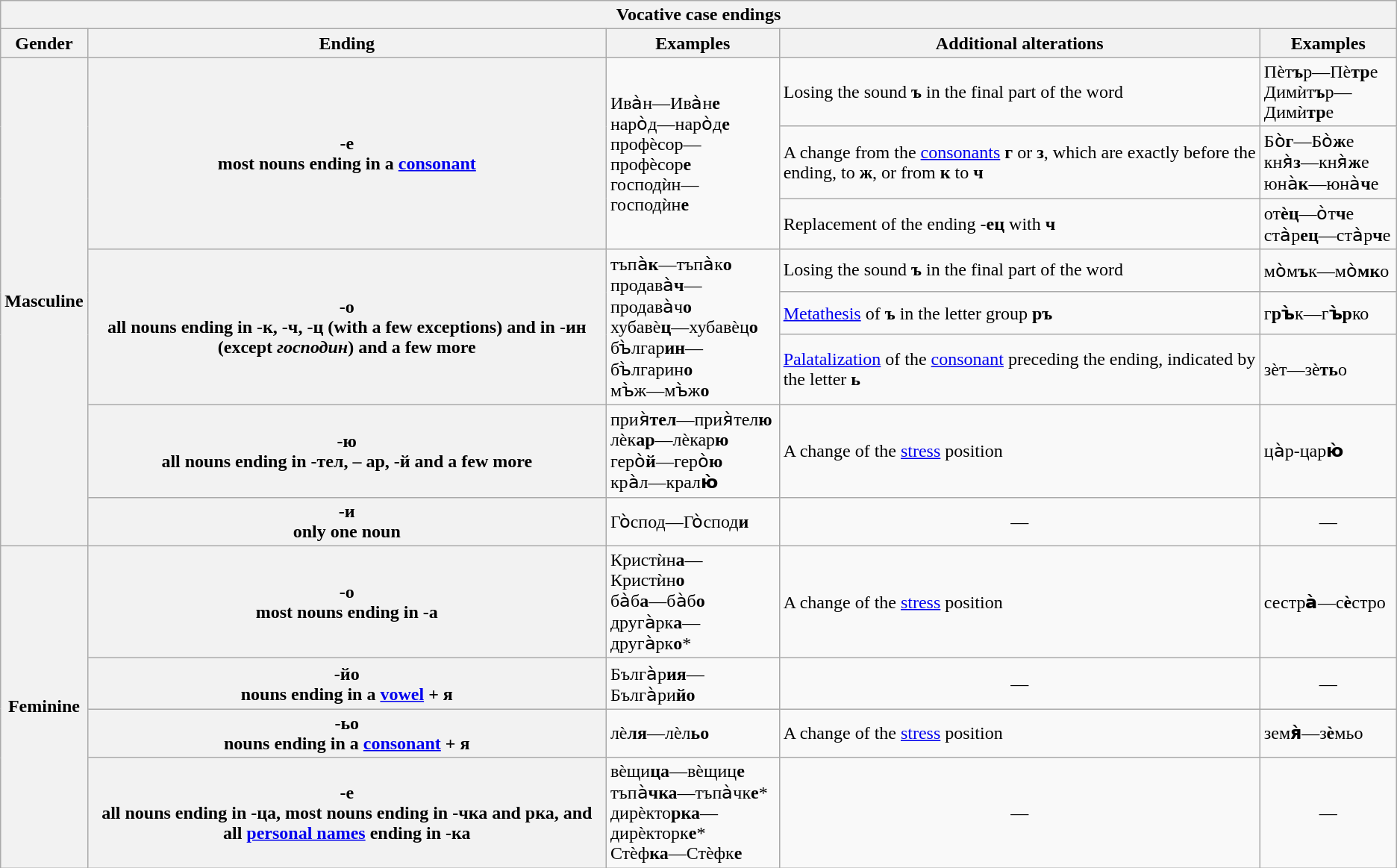<table class="wikitable">
<tr>
<th colspan="5">Vocative case endings</th>
</tr>
<tr>
<th>Gender</th>
<th>Ending</th>
<th>Examples</th>
<th>Additional alterations</th>
<th>Examples</th>
</tr>
<tr>
<th rowspan="8">Masculine</th>
<th rowspan="3">-e<br>most nouns ending in a <a href='#'>consonant</a></th>
<td rowspan="3">Ива̀н—Ива̀н<strong>е</strong><br>наро̀д—наро̀д<strong>е</strong><br>профѐсор—профѐсор<strong>е</strong><br>господѝн—господѝн<strong>е</strong></td>
<td>Losing the sound <strong>ъ</strong> in the final part of the word</td>
<td>Пѐт<strong>ъ</strong>р—Пѐ<strong>тр</strong>е<br>Димѝт<strong>ъ</strong>р—Димѝ<strong>тр</strong>е</td>
</tr>
<tr>
<td>A change from the <a href='#'>consonants</a> <strong>г</strong> or <strong>з</strong>, which are exactly before the ending, to <strong>ж</strong>, or from <strong>к</strong> to <strong>ч</strong></td>
<td>Бо̀<strong>г</strong>—Бо̀<strong>ж</strong>е<br>кня̀<strong>з</strong>—кня̀<strong>ж</strong>е<br>юна̀<strong>к</strong>—юна̀<strong>ч</strong>е</td>
</tr>
<tr>
<td>Replacement of the ending -<strong>ец</strong> with <strong>ч</strong></td>
<td>от<strong>ѐц</strong>—о̀т<strong>ч</strong>е<br>ста̀р<strong>ец</strong>—ста̀р<strong>ч</strong>е</td>
</tr>
<tr>
<th rowspan="3">-<strong>о</strong><br>all nouns ending in -<strong>к</strong>, -<strong>ч</strong>, -<strong>ц</strong> (with a few exceptions) and in -<strong>ин</strong> (except <em>господин</em>) and a few more</th>
<td rowspan="3">тъпа̀<strong>к</strong>—тъпа̀к<strong>о</strong><br>продава̀<strong>ч</strong>—продава̀ч<strong>о</strong><br>хубавѐ<strong>ц</strong>—хубавѐц<strong>о</strong><br>бъ̀лгар<strong>ин</strong>—бъ̀лгарин<strong>о</strong><br>мъ̀ж—мъ̀ж<strong>о</strong></td>
<td>Losing the sound <strong>ъ</strong> in the final part of the word</td>
<td>мо̀м<strong>ъ</strong>к—мо̀<strong>мк</strong>о</td>
</tr>
<tr>
<td><a href='#'>Metathesis</a> of <strong>ъ</strong> in the letter group <strong>ръ</strong></td>
<td>г<strong>ръ̀</strong>к—г<strong>ъ̀р</strong>ко</td>
</tr>
<tr>
<td><a href='#'>Palatalization</a> of the <a href='#'>consonant</a> preceding the ending, indicated by the letter <strong>ь</strong></td>
<td>зѐт—зѐ<strong>ть</strong>о</td>
</tr>
<tr>
<th>-<strong>ю</strong><br>all nouns ending in -<strong>тел</strong>, – <strong>ар</strong>, -<strong>й</strong> and a few more</th>
<td>прия̀<strong>тел</strong>—прия̀тел<strong>ю</strong><br>лѐк<strong>ар</strong>—лѐкар<strong>ю</strong><br>геро̀<strong>й</strong>—геро̀<strong>ю</strong><br>кра̀л—крал<strong>ю̀</strong></td>
<td>A change of the <a href='#'>stress</a> position</td>
<td>ца̀р-цар<strong>ю̀</strong></td>
</tr>
<tr>
<th>-<strong>и</strong><br>only one noun</th>
<td>Го̀спод—Го̀спод<strong>и</strong></td>
<td align="center">—</td>
<td align="center">—</td>
</tr>
<tr>
<th rowspan="4">Feminine</th>
<th>-<strong>о</strong><br>most nouns ending in -<strong>а</strong></th>
<td>Кристѝн<strong>а</strong>—Кристѝн<strong>о</strong><br>ба̀б<strong>а</strong>—ба̀б<strong>о</strong><br>друга̀рк<strong>а</strong>—друга̀рк<strong>о</strong>*</td>
<td>A change of the <a href='#'>stress</a> position</td>
<td>сестр<strong>а̀</strong>—с<strong>ѐ</strong>стро</td>
</tr>
<tr>
<th>-<strong>йо</strong><br>nouns ending in a <a href='#'>vowel</a> + <strong>я</strong></th>
<td>Бълга̀р<strong>ия</strong>—Бълга̀ри<strong>йо</strong></td>
<td align="center">—</td>
<td align="center">—</td>
</tr>
<tr>
<th>-<strong>ьо</strong><br>nouns ending in a <a href='#'>consonant</a> + <strong>я</strong></th>
<td>лѐ<strong>ля</strong>—лѐл<strong>ьо</strong></td>
<td>A change of the <a href='#'>stress</a> position</td>
<td>зем<strong>я̀</strong>—з<strong>ѐ</strong>мьо</td>
</tr>
<tr>
<th>-<strong>е</strong><br>all nouns ending in -<strong>ца</strong>, most nouns ending in -<strong>чка</strong> and <strong>рка</strong>, and all <a href='#'>personal names</a> ending in -<strong>ка</strong></th>
<td>вѐщи<strong>ца</strong>—вѐщиц<strong>е</strong><br>тъпа̀<strong>чка</strong>—тъпа̀чк<strong>е</strong>*<br>дирѐкто<strong>рка</strong>—дирѐкторк<strong>е</strong>*<br>Стѐф<strong>ка</strong>—Стѐфк<strong>е</strong></td>
<td align="center">—</td>
<td align="center">—</td>
</tr>
</table>
